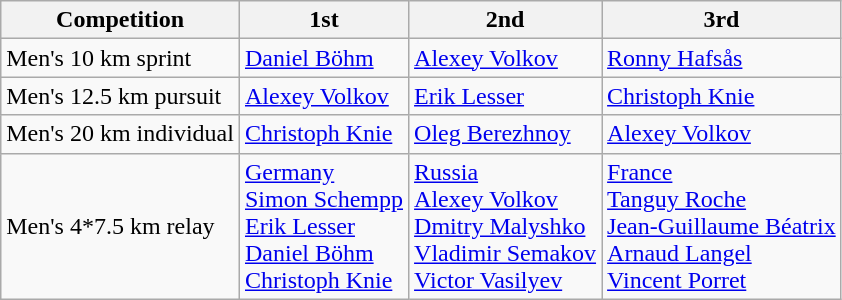<table class="wikitable">
<tr>
<th>Competition</th>
<th>1st</th>
<th>2nd</th>
<th>3rd</th>
</tr>
<tr>
<td>Men's 10 km sprint</td>
<td> <a href='#'>Daniel Böhm</a></td>
<td> <a href='#'>Alexey Volkov</a></td>
<td> <a href='#'>Ronny Hafsås</a></td>
</tr>
<tr>
<td>Men's 12.5 km pursuit</td>
<td> <a href='#'>Alexey Volkov</a></td>
<td> <a href='#'>Erik Lesser</a></td>
<td> <a href='#'>Christoph Knie</a></td>
</tr>
<tr>
<td>Men's 20 km individual</td>
<td> <a href='#'>Christoph Knie</a></td>
<td> <a href='#'>Oleg Berezhnoy</a></td>
<td> <a href='#'>Alexey Volkov</a></td>
</tr>
<tr>
<td>Men's 4*7.5 km relay</td>
<td> <a href='#'>Germany</a><br><a href='#'>Simon Schempp</a><br><a href='#'>Erik Lesser</a><br><a href='#'>Daniel Böhm</a><br><a href='#'>Christoph Knie</a></td>
<td> <a href='#'>Russia</a><br><a href='#'>Alexey Volkov</a><br><a href='#'>Dmitry Malyshko</a><br><a href='#'>Vladimir Semakov</a><br><a href='#'>Victor Vasilyev</a></td>
<td> <a href='#'>France</a><br><a href='#'>Tanguy Roche</a><br><a href='#'>Jean-Guillaume Béatrix</a><br><a href='#'>Arnaud Langel</a><br><a href='#'>Vincent Porret</a></td>
</tr>
</table>
